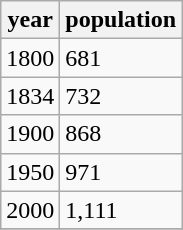<table class="wikitable">
<tr>
<th>year</th>
<th>population</th>
</tr>
<tr>
<td>1800</td>
<td>681</td>
</tr>
<tr>
<td>1834</td>
<td>732</td>
</tr>
<tr>
<td>1900</td>
<td>868</td>
</tr>
<tr>
<td>1950</td>
<td>971</td>
</tr>
<tr>
<td>2000</td>
<td>1,111</td>
</tr>
<tr>
</tr>
</table>
